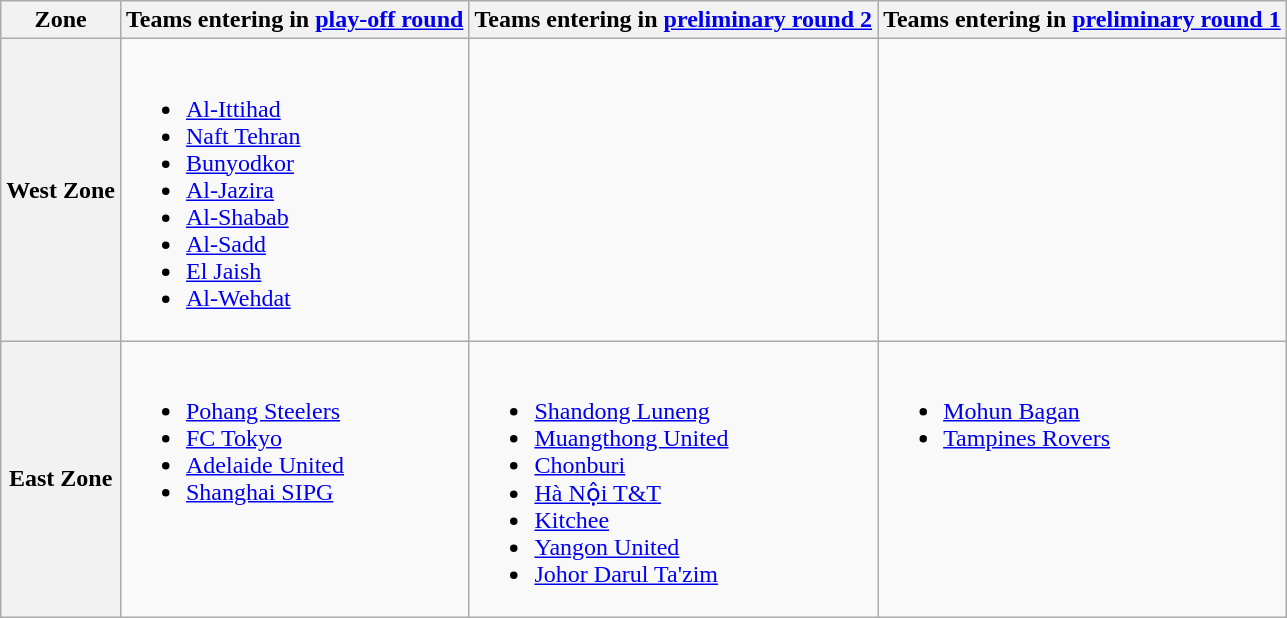<table class="wikitable">
<tr>
<th>Zone</th>
<th>Teams entering in <a href='#'>play-off round</a></th>
<th>Teams entering in <a href='#'>preliminary round 2</a></th>
<th>Teams entering in <a href='#'>preliminary round 1</a></th>
</tr>
<tr>
<th>West Zone</th>
<td valign=top><br><ul><li> <a href='#'>Al-Ittihad</a></li><li> <a href='#'>Naft Tehran</a></li><li> <a href='#'>Bunyodkor</a></li><li> <a href='#'>Al-Jazira</a></li><li> <a href='#'>Al-Shabab</a></li><li> <a href='#'>Al-Sadd</a></li><li> <a href='#'>El Jaish</a></li><li> <a href='#'>Al-Wehdat</a></li></ul></td>
<td valign=top></td>
<td valign=top></td>
</tr>
<tr>
<th>East Zone</th>
<td valign=top><br><ul><li> <a href='#'>Pohang Steelers</a></li><li> <a href='#'>FC Tokyo</a></li><li> <a href='#'>Adelaide United</a></li><li> <a href='#'>Shanghai SIPG</a></li></ul></td>
<td valign=top><br><ul><li> <a href='#'>Shandong Luneng</a></li><li> <a href='#'>Muangthong United</a></li><li> <a href='#'>Chonburi</a></li><li> <a href='#'>Hà Nội T&T</a></li><li> <a href='#'>Kitchee</a></li><li> <a href='#'>Yangon United</a></li><li> <a href='#'>Johor Darul Ta'zim</a></li></ul></td>
<td valign=top><br><ul><li> <a href='#'>Mohun Bagan</a></li><li> <a href='#'>Tampines Rovers</a></li></ul></td>
</tr>
</table>
